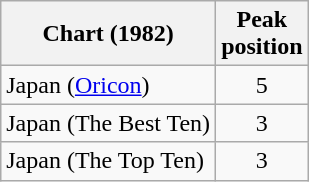<table class="wikitable sortable plainrowheaders">
<tr>
<th scope="col">Chart (1982)</th>
<th scope="col">Peak<br>position</th>
</tr>
<tr>
<td>Japan (<a href='#'>Oricon</a>)</td>
<td style="text-align:center;">5</td>
</tr>
<tr>
<td>Japan (The Best Ten)</td>
<td style="text-align:center;">3</td>
</tr>
<tr>
<td>Japan (The Top Ten)</td>
<td style="text-align:center;">3</td>
</tr>
</table>
